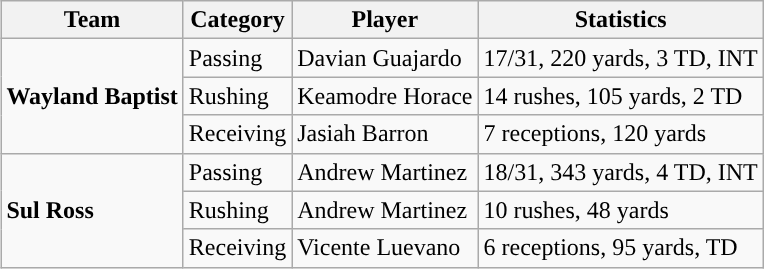<table class="wikitable" style="float: right;">
<tr>
<th>Team</th>
<th>Category</th>
<th>Player</th>
<th>Statistics</th>
</tr>
<tr>
<td rowspan=3><strong>Wayland Baptist</strong></td>
<td>Passing</td>
<td>Davian Guajardo</td>
<td>17/31, 220 yards, 3 TD, INT</td>
</tr>
<tr>
<td>Rushing</td>
<td>Keamodre Horace</td>
<td>14 rushes, 105 yards, 2 TD</td>
</tr>
<tr>
<td>Receiving</td>
<td>Jasiah Barron</td>
<td>7 receptions, 120 yards</td>
</tr>
<tr>
<td rowspan=3><strong>Sul Ross</strong></td>
<td>Passing</td>
<td>Andrew Martinez</td>
<td>18/31, 343 yards, 4 TD, INT</td>
</tr>
<tr>
<td>Rushing</td>
<td>Andrew Martinez</td>
<td>10 rushes, 48 yards</td>
</tr>
<tr>
<td>Receiving</td>
<td>Vicente Luevano</td>
<td>6 receptions, 95 yards, TD</td>
</tr>
</table>
